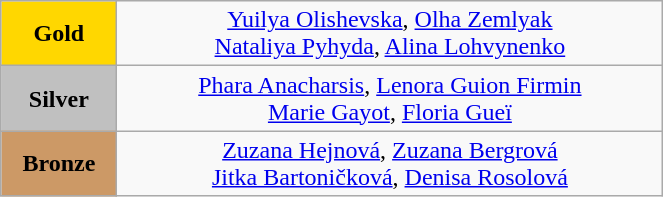<table class="wikitable" style=" text-align:center; " width="35%">
<tr>
<td bgcolor="gold"><strong>Gold</strong></td>
<td><a href='#'>Yuilya Olishevska</a>, <a href='#'>Olha Zemlyak</a> <br> <a href='#'>Nataliya Pyhyda</a>, <a href='#'>Alina Lohvynenko</a><br><small><em></em></small></td>
</tr>
<tr>
<td bgcolor="silver"><strong>Silver</strong></td>
<td><a href='#'>Phara Anacharsis</a>, <a href='#'>Lenora Guion Firmin</a> <br> <a href='#'>Marie Gayot</a>, <a href='#'>Floria Gueï</a><br><small><em></em></small></td>
</tr>
<tr>
<td bgcolor="CC9966"><strong>Bronze</strong></td>
<td><a href='#'>Zuzana Hejnová</a>, <a href='#'>Zuzana Bergrová</a> <br><a href='#'>Jitka Bartoničková</a>, <a href='#'>Denisa Rosolová</a><br><small><em></em></small></td>
</tr>
</table>
